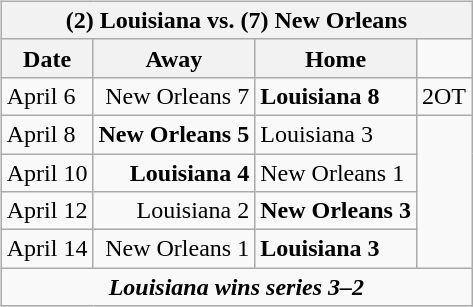<table cellspacing="10">
<tr>
<td valign="top"><br><table class="wikitable">
<tr>
<th bgcolor="#DDDDDD" colspan="4">(2) Louisiana vs. (7) New Orleans</th>
</tr>
<tr>
<th>Date</th>
<th>Away</th>
<th>Home</th>
</tr>
<tr>
<td>April 6</td>
<td align="right">New Orleans 7</td>
<td><strong>Louisiana 8</strong></td>
<td>2OT</td>
</tr>
<tr>
<td>April 8</td>
<td align="right"><strong>New Orleans 5</strong></td>
<td>Louisiana 3</td>
</tr>
<tr>
<td>April 10</td>
<td align="right"><strong>Louisiana 4</strong></td>
<td>New Orleans 1</td>
</tr>
<tr>
<td>April 12</td>
<td align="right">Louisiana 2</td>
<td><strong>New Orleans 3</strong></td>
</tr>
<tr>
<td>April 14</td>
<td align="right">New Orleans 1</td>
<td><strong>Louisiana 3</strong></td>
</tr>
<tr align="center">
<td colspan="4"><strong><em>Louisiana wins series 3–2</em></strong></td>
</tr>
</table>
</td>
</tr>
</table>
